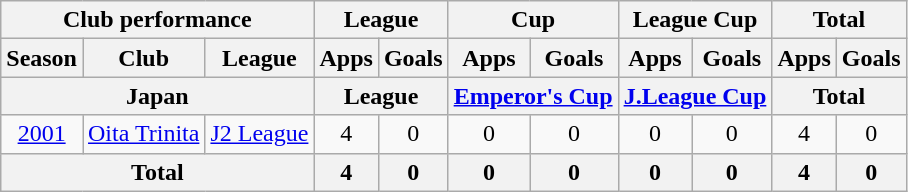<table class="wikitable" style="text-align:center;">
<tr>
<th colspan=3>Club performance</th>
<th colspan=2>League</th>
<th colspan=2>Cup</th>
<th colspan=2>League Cup</th>
<th colspan=2>Total</th>
</tr>
<tr>
<th>Season</th>
<th>Club</th>
<th>League</th>
<th>Apps</th>
<th>Goals</th>
<th>Apps</th>
<th>Goals</th>
<th>Apps</th>
<th>Goals</th>
<th>Apps</th>
<th>Goals</th>
</tr>
<tr>
<th colspan=3>Japan</th>
<th colspan=2>League</th>
<th colspan=2><a href='#'>Emperor's Cup</a></th>
<th colspan=2><a href='#'>J.League Cup</a></th>
<th colspan=2>Total</th>
</tr>
<tr>
<td><a href='#'>2001</a></td>
<td><a href='#'>Oita Trinita</a></td>
<td><a href='#'>J2 League</a></td>
<td>4</td>
<td>0</td>
<td>0</td>
<td>0</td>
<td>0</td>
<td>0</td>
<td>4</td>
<td>0</td>
</tr>
<tr>
<th colspan=3>Total</th>
<th>4</th>
<th>0</th>
<th>0</th>
<th>0</th>
<th>0</th>
<th>0</th>
<th>4</th>
<th>0</th>
</tr>
</table>
